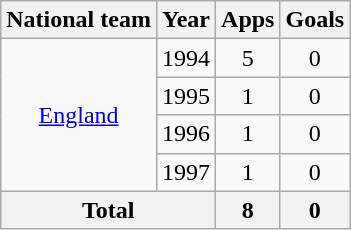<table class="wikitable" style="text-align:center">
<tr>
<th>National team</th>
<th>Year</th>
<th>Apps</th>
<th>Goals</th>
</tr>
<tr>
<td rowspan="4"><a href='#'>England</a></td>
<td>1994</td>
<td>5</td>
<td>0</td>
</tr>
<tr>
<td>1995</td>
<td>1</td>
<td>0</td>
</tr>
<tr>
<td>1996</td>
<td>1</td>
<td>0</td>
</tr>
<tr>
<td>1997</td>
<td>1</td>
<td>0</td>
</tr>
<tr>
<th colspan="2">Total</th>
<th>8</th>
<th>0</th>
</tr>
</table>
